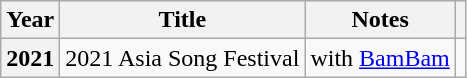<table class="wikitable plainrowheaders sortable">
<tr>
<th scope="col">Year</th>
<th scope="col">Title</th>
<th scope="col">Notes</th>
<th scope="col" class="unsortable"></th>
</tr>
<tr>
<th scope="row">2021</th>
<td>2021 Asia Song Festival</td>
<td>with <a href='#'>BamBam</a></td>
<td></td>
</tr>
</table>
